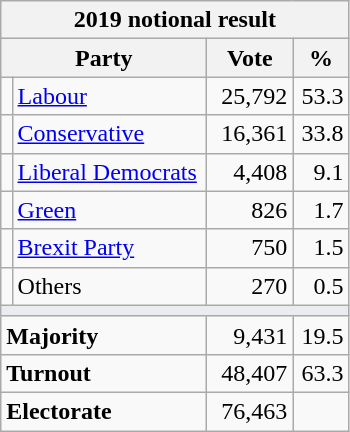<table class="wikitable">
<tr>
<th colspan="4">2019 notional result  </th>
</tr>
<tr>
<th bgcolor="#DDDDFF" width="130px" colspan="2">Party</th>
<th bgcolor="#DDDDFF" width="50px">Vote</th>
<th bgcolor="#DDDDFF" width="30px">%</th>
</tr>
<tr>
<td></td>
<td><a href='#'>Labour</a></td>
<td align=right>25,792</td>
<td align=right>53.3</td>
</tr>
<tr>
<td></td>
<td><a href='#'>Conservative</a></td>
<td align=right>16,361</td>
<td align=right>33.8</td>
</tr>
<tr>
<td></td>
<td><a href='#'>Liberal Democrats</a></td>
<td align=right>4,408</td>
<td align=right>9.1</td>
</tr>
<tr>
<td></td>
<td><a href='#'>Green</a></td>
<td align=right>826</td>
<td align=right>1.7</td>
</tr>
<tr>
<td></td>
<td><a href='#'>Brexit Party</a></td>
<td align=right>750</td>
<td align=right>1.5</td>
</tr>
<tr>
<td></td>
<td>Others</td>
<td align=right>270</td>
<td align=right>0.5</td>
</tr>
<tr>
<td colspan="4" bgcolor="#EAECF0"></td>
</tr>
<tr>
<td colspan="2"><strong>Majority</strong></td>
<td align=right>9,431</td>
<td align=right>19.5</td>
</tr>
<tr>
<td colspan="2"><strong>Turnout</strong></td>
<td align=right>48,407</td>
<td align=right>63.3</td>
</tr>
<tr>
<td colspan="2"><strong>Electorate</strong></td>
<td align=right>76,463</td>
</tr>
</table>
